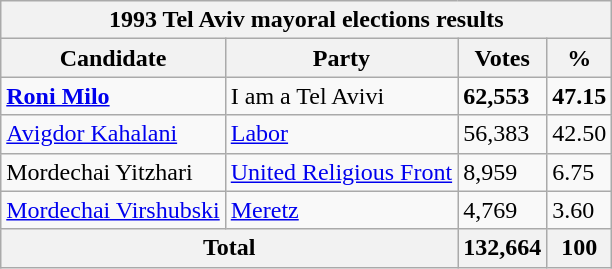<table class="wikitable sortable">
<tr>
<th colspan=4><strong>1993 Tel Aviv mayoral elections results</strong></th>
</tr>
<tr>
<th>Candidate</th>
<th>Party</th>
<th>Votes</th>
<th>%</th>
</tr>
<tr>
<td><strong><a href='#'>Roni Milo</a></strong></td>
<td>I am a Tel Avivi </td>
<td><strong>62,553</strong></td>
<td><strong>47.15</strong></td>
</tr>
<tr>
<td><a href='#'>Avigdor Kahalani</a></td>
<td><a href='#'>Labor</a></td>
<td>56,383</td>
<td>42.50</td>
</tr>
<tr>
<td>Mordechai Yitzhari</td>
<td><a href='#'>United Religious Front</a></td>
<td>8,959</td>
<td>6.75</td>
</tr>
<tr>
<td><a href='#'>Mordechai Virshubski</a></td>
<td><a href='#'>Meretz</a></td>
<td>4,769</td>
<td>3.60</td>
</tr>
<tr>
<th colspan=2>Total</th>
<th>132,664</th>
<th>100</th>
</tr>
</table>
